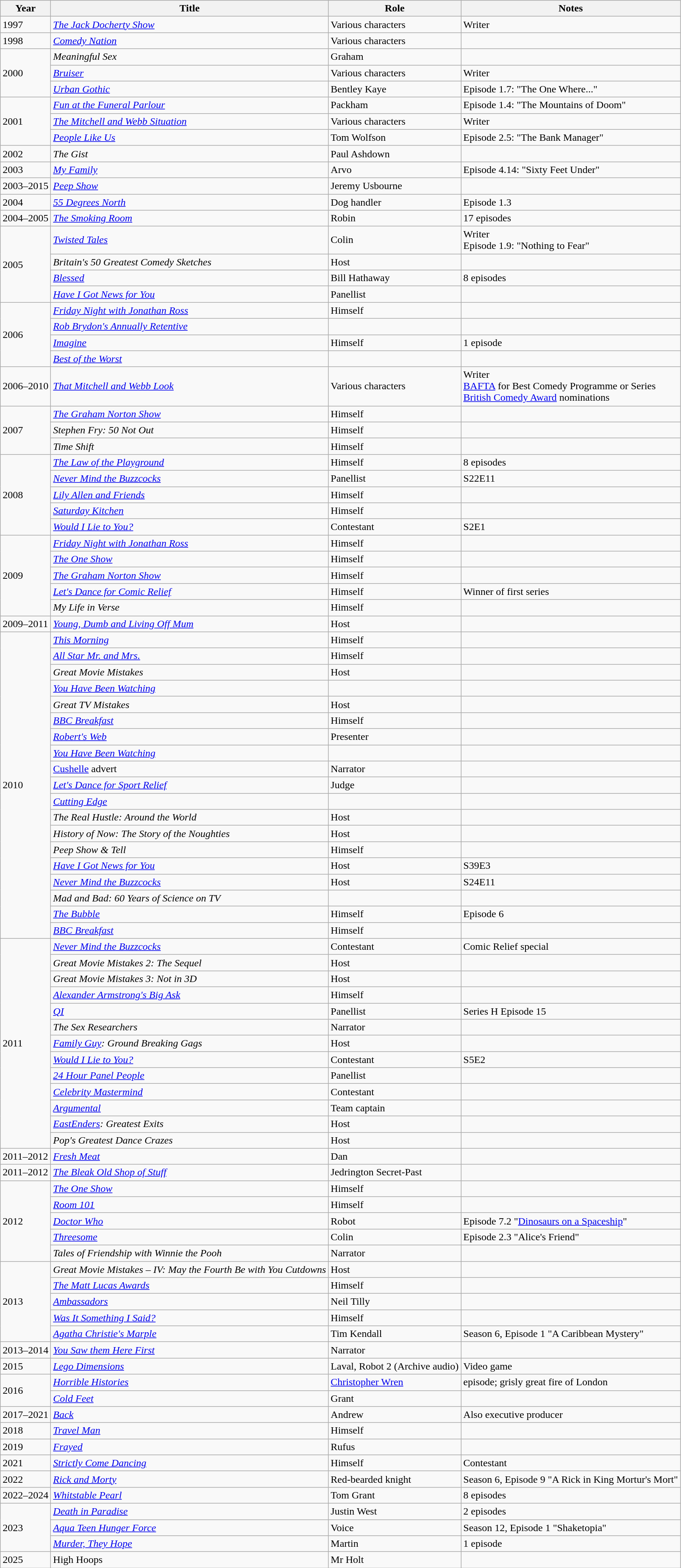<table class="wikitable sortable">
<tr>
<th>Year</th>
<th>Title</th>
<th>Role</th>
<th class="unsortable">Notes</th>
</tr>
<tr>
<td>1997</td>
<td><em><a href='#'>The Jack Docherty Show</a></em></td>
<td>Various characters</td>
<td>Writer</td>
</tr>
<tr>
<td>1998</td>
<td><em><a href='#'>Comedy Nation</a></em></td>
<td>Various characters</td>
<td></td>
</tr>
<tr>
<td rowspan="3">2000</td>
<td><em>Meaningful Sex</em></td>
<td>Graham</td>
<td></td>
</tr>
<tr>
<td><em><a href='#'>Bruiser</a></em></td>
<td>Various characters</td>
<td>Writer</td>
</tr>
<tr>
<td><em><a href='#'>Urban Gothic</a></em></td>
<td>Bentley Kaye</td>
<td>Episode 1.7: "The One Where..."</td>
</tr>
<tr>
<td rowspan="3">2001</td>
<td><em><a href='#'>Fun at the Funeral Parlour</a></em></td>
<td>Packham</td>
<td>Episode 1.4: "The Mountains of Doom"</td>
</tr>
<tr>
<td><em><a href='#'>The Mitchell and Webb Situation</a></em></td>
<td>Various characters</td>
<td>Writer</td>
</tr>
<tr>
<td><em><a href='#'>People Like Us</a></em></td>
<td>Tom Wolfson</td>
<td>Episode 2.5: "The Bank Manager"</td>
</tr>
<tr>
<td>2002</td>
<td><em>The Gist</em></td>
<td>Paul Ashdown</td>
<td></td>
</tr>
<tr>
<td>2003</td>
<td><em><a href='#'>My Family</a></em></td>
<td>Arvo</td>
<td>Episode 4.14: "Sixty Feet Under"</td>
</tr>
<tr>
<td>2003–2015</td>
<td><em><a href='#'>Peep Show</a></em></td>
<td>Jeremy Usbourne</td>
<td></td>
</tr>
<tr>
<td>2004</td>
<td><em><a href='#'>55 Degrees North</a></em></td>
<td>Dog handler</td>
<td>Episode 1.3</td>
</tr>
<tr>
<td>2004–2005</td>
<td><em><a href='#'>The Smoking Room</a></em></td>
<td>Robin</td>
<td>17 episodes</td>
</tr>
<tr>
<td rowspan="4">2005</td>
<td><em><a href='#'>Twisted Tales</a></em></td>
<td>Colin</td>
<td>Writer<br>Episode 1.9: "Nothing to Fear"</td>
</tr>
<tr>
<td><em>Britain's 50 Greatest Comedy Sketches</em></td>
<td>Host</td>
<td></td>
</tr>
<tr>
<td><em><a href='#'>Blessed</a></em></td>
<td>Bill Hathaway</td>
<td>8 episodes</td>
</tr>
<tr>
<td><em><a href='#'>Have I Got News for You</a></em></td>
<td>Panellist</td>
<td></td>
</tr>
<tr>
<td rowspan="4">2006</td>
<td><em><a href='#'>Friday Night with Jonathan Ross</a></em></td>
<td>Himself</td>
<td></td>
</tr>
<tr>
<td><em><a href='#'>Rob Brydon's Annually Retentive</a></em></td>
<td></td>
<td></td>
</tr>
<tr>
<td><em><a href='#'>Imagine</a></em></td>
<td>Himself</td>
<td>1 episode</td>
</tr>
<tr>
<td><em><a href='#'>Best of the Worst</a></em></td>
<td></td>
<td></td>
</tr>
<tr>
<td>2006–2010</td>
<td><em><a href='#'>That Mitchell and Webb Look</a></em></td>
<td>Various characters</td>
<td>Writer<br><a href='#'>BAFTA</a> for Best Comedy Programme or Series<br><a href='#'>British Comedy Award</a> nominations</td>
</tr>
<tr>
<td rowspan="3">2007</td>
<td><em><a href='#'>The Graham Norton Show</a></em></td>
<td>Himself</td>
<td></td>
</tr>
<tr>
<td><em>Stephen Fry: 50 Not Out</em></td>
<td>Himself</td>
<td></td>
</tr>
<tr>
<td><em>Time Shift</em></td>
<td>Himself</td>
<td></td>
</tr>
<tr>
<td rowspan="5">2008</td>
<td><em><a href='#'>The Law of the Playground</a></em></td>
<td>Himself</td>
<td>8 episodes</td>
</tr>
<tr>
<td><em><a href='#'>Never Mind the Buzzcocks</a></em></td>
<td>Panellist</td>
<td>S22E11</td>
</tr>
<tr>
<td><em><a href='#'>Lily Allen and Friends</a></em></td>
<td>Himself</td>
<td></td>
</tr>
<tr>
<td><em><a href='#'>Saturday Kitchen</a></em></td>
<td>Himself</td>
<td></td>
</tr>
<tr>
<td><em><a href='#'>Would I Lie to You?</a></em></td>
<td>Contestant</td>
<td>S2E1</td>
</tr>
<tr>
<td rowspan="5">2009</td>
<td><em><a href='#'>Friday Night with Jonathan Ross</a></em></td>
<td>Himself</td>
<td></td>
</tr>
<tr>
<td><em><a href='#'>The One Show</a></em></td>
<td>Himself</td>
<td></td>
</tr>
<tr>
<td><em><a href='#'>The Graham Norton Show</a></em></td>
<td>Himself</td>
<td></td>
</tr>
<tr>
<td><em><a href='#'>Let's Dance for Comic Relief</a></em></td>
<td>Himself</td>
<td>Winner of first series</td>
</tr>
<tr>
<td><em>My Life in Verse</em></td>
<td>Himself</td>
<td></td>
</tr>
<tr>
<td>2009–2011</td>
<td><em><a href='#'>Young, Dumb and Living Off Mum</a></em></td>
<td>Host</td>
<td></td>
</tr>
<tr>
<td rowspan="19">2010</td>
<td><em><a href='#'>This Morning</a></em></td>
<td>Himself</td>
<td></td>
</tr>
<tr>
<td><em><a href='#'>All Star Mr. and Mrs.</a></em></td>
<td>Himself</td>
<td></td>
</tr>
<tr>
<td><em>Great Movie Mistakes</em></td>
<td>Host</td>
<td></td>
</tr>
<tr>
<td><em><a href='#'>You Have Been Watching</a></em></td>
<td></td>
<td></td>
</tr>
<tr>
<td><em>Great TV Mistakes</em></td>
<td>Host</td>
<td></td>
</tr>
<tr>
<td><em><a href='#'>BBC Breakfast</a></em></td>
<td>Himself</td>
<td></td>
</tr>
<tr>
<td><em><a href='#'>Robert's Web</a></em></td>
<td>Presenter</td>
<td></td>
</tr>
<tr>
<td><em><a href='#'>You Have Been Watching</a></em></td>
<td></td>
<td></td>
</tr>
<tr>
<td><a href='#'>Cushelle</a> advert</td>
<td>Narrator</td>
<td></td>
</tr>
<tr>
<td><em><a href='#'>Let's Dance for Sport Relief</a></em></td>
<td>Judge</td>
<td></td>
</tr>
<tr>
<td><em><a href='#'>Cutting Edge</a></em></td>
<td></td>
<td></td>
</tr>
<tr>
<td><em>The Real Hustle: Around the World</em></td>
<td>Host</td>
<td></td>
</tr>
<tr>
<td><em>History of Now: The Story of the Noughties</em></td>
<td>Host</td>
<td></td>
</tr>
<tr>
<td><em>Peep Show & Tell</em></td>
<td>Himself</td>
<td></td>
</tr>
<tr>
<td><em><a href='#'>Have I Got News for You</a></em></td>
<td>Host</td>
<td>S39E3</td>
</tr>
<tr>
<td><em><a href='#'>Never Mind the Buzzcocks</a></em></td>
<td>Host</td>
<td>S24E11</td>
</tr>
<tr>
<td><em>Mad and Bad: 60 Years of Science on TV</em></td>
<td></td>
<td></td>
</tr>
<tr>
<td><em><a href='#'>The Bubble</a></em></td>
<td>Himself</td>
<td>Episode 6</td>
</tr>
<tr>
<td><em><a href='#'>BBC Breakfast</a></em></td>
<td>Himself</td>
<td></td>
</tr>
<tr>
<td rowspan="13">2011</td>
<td><em><a href='#'>Never Mind the Buzzcocks</a></em></td>
<td>Contestant</td>
<td>Comic Relief special</td>
</tr>
<tr>
<td><em>Great Movie Mistakes 2: The Sequel</em></td>
<td>Host</td>
<td></td>
</tr>
<tr>
<td><em>Great Movie Mistakes 3: Not in 3D</em></td>
<td>Host</td>
<td></td>
</tr>
<tr>
<td><em><a href='#'>Alexander Armstrong's Big Ask</a></em></td>
<td>Himself</td>
<td></td>
</tr>
<tr>
<td><em><a href='#'>QI</a></em></td>
<td>Panellist</td>
<td>Series H Episode 15</td>
</tr>
<tr>
<td><em>The Sex Researchers</em></td>
<td>Narrator</td>
<td></td>
</tr>
<tr>
<td><em><a href='#'>Family Guy</a>: Ground Breaking Gags</em></td>
<td>Host</td>
<td></td>
</tr>
<tr>
<td><em><a href='#'>Would I Lie to You?</a></em></td>
<td>Contestant</td>
<td>S5E2</td>
</tr>
<tr>
<td><em><a href='#'>24 Hour Panel People</a></em></td>
<td>Panellist</td>
<td></td>
</tr>
<tr>
<td><em><a href='#'>Celebrity Mastermind</a></em></td>
<td>Contestant</td>
<td></td>
</tr>
<tr>
<td><em><a href='#'>Argumental</a></em></td>
<td>Team captain</td>
<td></td>
</tr>
<tr>
<td><em><a href='#'>EastEnders</a>: Greatest Exits</em></td>
<td>Host</td>
<td></td>
</tr>
<tr>
<td><em>Pop's Greatest Dance Crazes</em></td>
<td>Host</td>
<td></td>
</tr>
<tr>
<td>2011–2012</td>
<td><em><a href='#'>Fresh Meat</a></em></td>
<td>Dan</td>
<td></td>
</tr>
<tr>
<td>2011–2012</td>
<td><em><a href='#'>The Bleak Old Shop of Stuff</a></em></td>
<td>Jedrington Secret-Past</td>
<td></td>
</tr>
<tr>
<td rowspan="5">2012</td>
<td><em><a href='#'>The One Show</a></em></td>
<td>Himself</td>
<td></td>
</tr>
<tr>
<td><em><a href='#'>Room 101</a></em></td>
<td>Himself</td>
<td></td>
</tr>
<tr>
<td><em><a href='#'>Doctor Who</a></em></td>
<td>Robot</td>
<td>Episode 7.2 "<a href='#'>Dinosaurs on a Spaceship</a>"</td>
</tr>
<tr>
<td><em><a href='#'>Threesome</a></em></td>
<td>Colin</td>
<td>Episode 2.3 "Alice's Friend"</td>
</tr>
<tr>
<td><em>Tales of Friendship with Winnie the Pooh</em></td>
<td>Narrator</td>
<td></td>
</tr>
<tr>
<td rowspan="5">2013</td>
<td><em>Great Movie Mistakes – IV: May the Fourth Be with You Cutdowns</em></td>
<td>Host</td>
<td></td>
</tr>
<tr>
<td><em><a href='#'>The Matt Lucas Awards</a></em></td>
<td>Himself</td>
<td></td>
</tr>
<tr>
<td><em><a href='#'>Ambassadors</a></em></td>
<td>Neil Tilly</td>
<td></td>
</tr>
<tr>
<td><em><a href='#'>Was It Something I Said?</a></em></td>
<td>Himself</td>
<td></td>
</tr>
<tr>
<td><em><a href='#'>Agatha Christie's Marple</a></em></td>
<td>Tim Kendall</td>
<td>Season 6, Episode 1 "A Caribbean Mystery"</td>
</tr>
<tr>
<td>2013–2014</td>
<td><em><a href='#'>You Saw them Here First</a></em></td>
<td>Narrator</td>
<td></td>
</tr>
<tr>
<td>2015</td>
<td><em><a href='#'>Lego Dimensions</a></em></td>
<td>Laval, Robot 2 (Archive audio)</td>
<td>Video game</td>
</tr>
<tr>
<td rowspan="2">2016</td>
<td><em><a href='#'>Horrible Histories</a></em></td>
<td><a href='#'>Christopher Wren</a></td>
<td>episode; grisly great fire of London</td>
</tr>
<tr>
<td><em><a href='#'>Cold Feet</a></em></td>
<td>Grant</td>
<td></td>
</tr>
<tr>
<td>2017–2021</td>
<td><em><a href='#'>Back</a></em></td>
<td>Andrew</td>
<td>Also executive producer</td>
</tr>
<tr>
<td>2018</td>
<td><em><a href='#'>Travel Man</a></em></td>
<td>Himself</td>
<td></td>
</tr>
<tr>
<td>2019</td>
<td><em><a href='#'>Frayed</a></em></td>
<td>Rufus</td>
<td></td>
</tr>
<tr>
<td>2021</td>
<td><em><a href='#'>Strictly Come Dancing</a></em></td>
<td>Himself</td>
<td>Contestant</td>
</tr>
<tr>
<td>2022</td>
<td><em><a href='#'>Rick and Morty</a></em></td>
<td>Red-bearded knight</td>
<td>Season 6, Episode 9 "A Rick in King Mortur's Mort"</td>
</tr>
<tr>
<td>2022–2024</td>
<td><em><a href='#'>Whitstable Pearl</a></em></td>
<td>Tom Grant</td>
<td>8 episodes</td>
</tr>
<tr>
<td rowspan="3">2023</td>
<td><em><a href='#'>Death in Paradise</a></em></td>
<td>Justin West</td>
<td>2 episodes</td>
</tr>
<tr>
<td><em><a href='#'>Aqua Teen Hunger Force</a></em></td>
<td>Voice</td>
<td>Season 12, Episode 1 "Shaketopia"</td>
</tr>
<tr>
<td><em><a href='#'>Murder, They Hope</a></em></td>
<td>Martin</td>
<td>1 episode</td>
</tr>
<tr>
<td>2025</td>
<td>High Hoops</td>
<td>Mr Holt</td>
</tr>
</table>
